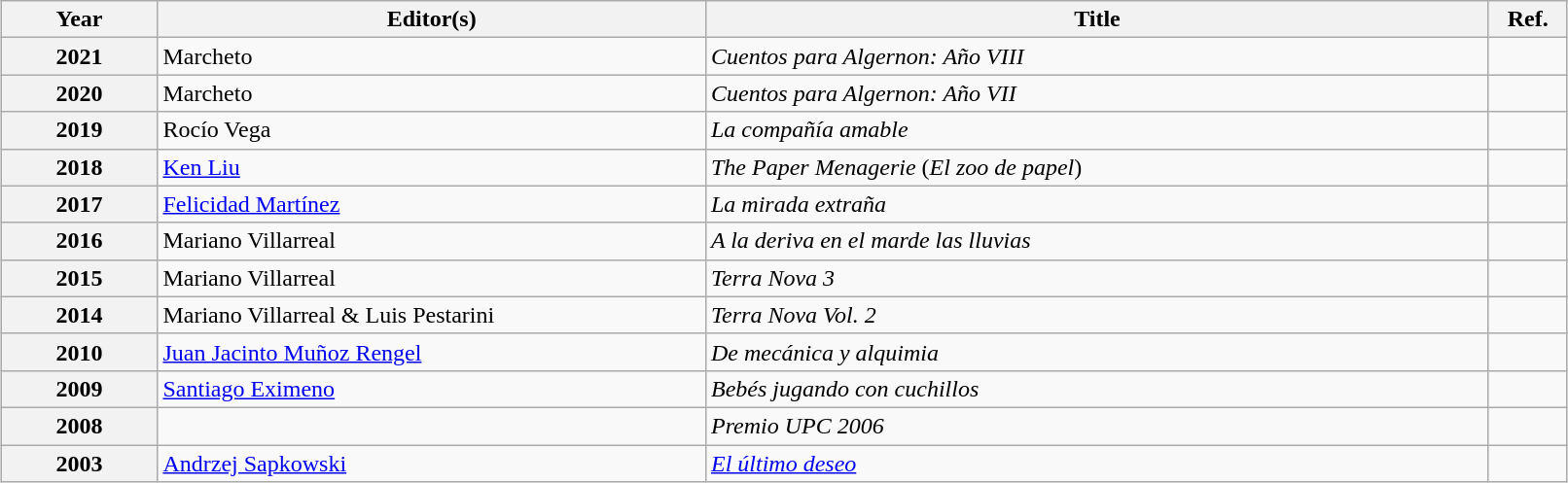<table class="sortable wikitable" width="85%" cellpadding="5" style="margin: 1em auto 1em auto">
<tr>
<th width="10%" scope="col">Year</th>
<th width="35%" scope="col">Editor(s)</th>
<th width="50%" scope="col">Title</th>
<th width=""5%" scope="col" class="unsortable">Ref.</th>
</tr>
<tr>
<th>2021</th>
<td>Marcheto</td>
<td><em>Cuentos para Algernon: Año VIII</em></td>
<td></td>
</tr>
<tr>
<th>2020</th>
<td>Marcheto</td>
<td><em>Cuentos para Algernon: Año VII</em></td>
<td></td>
</tr>
<tr>
<th>2019</th>
<td>Rocío Vega</td>
<td><em>La compañía amable</em></td>
<td></td>
</tr>
<tr>
<th>2018</th>
<td><a href='#'>Ken Liu</a></td>
<td><em>The Paper Menagerie</em> (<em>El zoo de papel</em>)</td>
<td></td>
</tr>
<tr>
<th>2017</th>
<td><a href='#'>Felicidad Martínez</a></td>
<td><em>La mirada extraña</em></td>
<td></td>
</tr>
<tr>
<th>2016</th>
<td>Mariano Villarreal</td>
<td><em>A la deriva en el marde las lluvias</em></td>
<td></td>
</tr>
<tr>
<th>2015</th>
<td>Mariano Villarreal</td>
<td><em>Terra Nova 3</em></td>
<td></td>
</tr>
<tr>
<th>2014</th>
<td>Mariano Villarreal & Luis Pestarini</td>
<td><em>Terra Nova Vol. 2</em></td>
<td></td>
</tr>
<tr>
<th>2010</th>
<td><a href='#'>Juan Jacinto Muñoz Rengel</a></td>
<td><em>De mecánica y alquimia</em></td>
<td></td>
</tr>
<tr>
<th>2009</th>
<td><a href='#'>Santiago Eximeno</a></td>
<td><em>Bebés jugando con cuchillos</em></td>
<td></td>
</tr>
<tr>
<th>2008</th>
<td></td>
<td><em>Premio UPC 2006</em></td>
<td></td>
</tr>
<tr>
<th>2003</th>
<td><a href='#'>Andrzej Sapkowski</a></td>
<td><em><a href='#'>El último deseo</a></em></td>
<td></td>
</tr>
</table>
